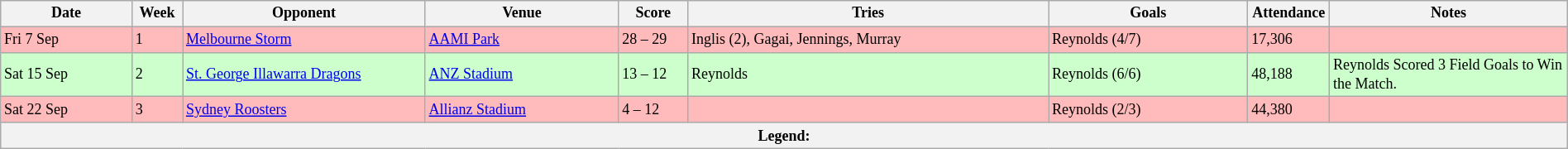<table class="wikitable" style="font-size:75%;" width="100%">
<tr>
<th width="100">Date</th>
<th width="35">Week</th>
<th width="190">Opponent</th>
<th width="150">Venue</th>
<th width="50">Score</th>
<th width="285">Tries</th>
<th width="155">Goals</th>
<th width="60">Attendance</th>
<th>Notes</th>
</tr>
<tr bgcolor=#FFBBBB>
<td>Fri 7 Sep</td>
<td>1</td>
<td> <a href='#'>Melbourne Storm</a></td>
<td><a href='#'>AAMI Park</a></td>
<td>28 – 29</td>
<td>Inglis (2), Gagai, Jennings, Murray</td>
<td>Reynolds (4/7)</td>
<td>17,306</td>
<td></td>
</tr>
<tr bgcolor=#CCFFCC>
<td>Sat 15 Sep</td>
<td>2</td>
<td> <a href='#'>St. George Illawarra Dragons</a></td>
<td><a href='#'>ANZ Stadium</a></td>
<td>13 – 12</td>
<td>Reynolds</td>
<td>Reynolds (6/6)</td>
<td>48,188</td>
<td>Reynolds Scored 3 Field Goals to Win the Match.</td>
</tr>
<tr bgcolor=#FFBBBB>
<td>Sat 22 Sep</td>
<td>3</td>
<td> <a href='#'>Sydney Roosters</a></td>
<td><a href='#'>Allianz Stadium</a></td>
<td>4 – 12</td>
<td></td>
<td>Reynolds (2/3)</td>
<td>44,380</td>
<td></td>
</tr>
<tr>
<th colspan="9"><strong>Legend</strong>:    </th>
</tr>
</table>
